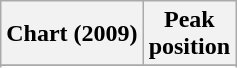<table class="wikitable sortable plainrowheaders" style="text-align:center">
<tr>
<th>Chart (2009)</th>
<th>Peak<br>position</th>
</tr>
<tr>
</tr>
<tr>
</tr>
</table>
